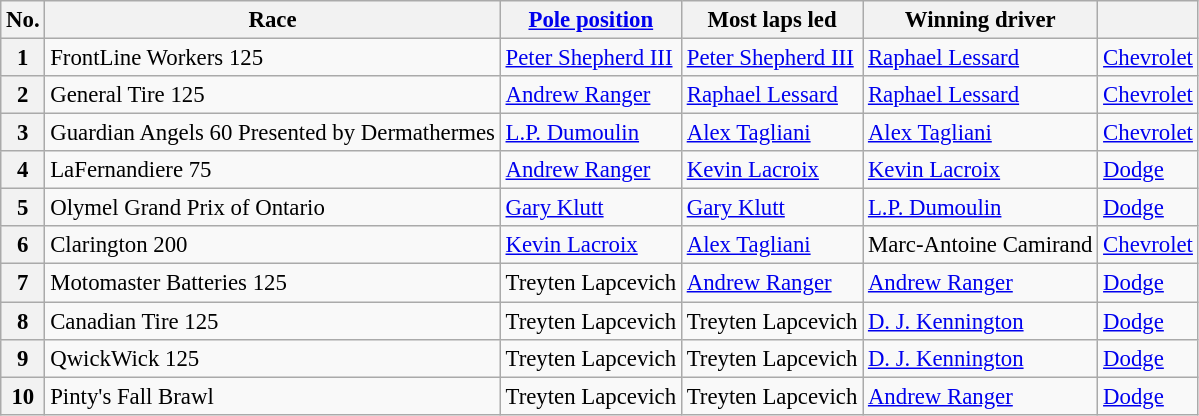<table class="wikitable sortable" style="font-size:95%">
<tr>
<th>No.</th>
<th>Race</th>
<th><a href='#'>Pole position</a></th>
<th>Most laps led</th>
<th>Winning driver</th>
<th></th>
</tr>
<tr>
<th>1</th>
<td>FrontLine Workers 125</td>
<td><a href='#'>Peter Shepherd III</a></td>
<td><a href='#'>Peter Shepherd III</a></td>
<td><a href='#'>Raphael Lessard</a></td>
<td><a href='#'>Chevrolet</a></td>
</tr>
<tr>
<th>2</th>
<td>General Tire 125</td>
<td><a href='#'>Andrew Ranger</a></td>
<td><a href='#'>Raphael Lessard</a></td>
<td><a href='#'>Raphael Lessard</a></td>
<td><a href='#'>Chevrolet</a></td>
</tr>
<tr>
<th>3</th>
<td>Guardian Angels 60 Presented by Dermathermes</td>
<td><a href='#'>L.P. Dumoulin</a></td>
<td><a href='#'>Alex Tagliani</a></td>
<td><a href='#'>Alex Tagliani</a></td>
<td><a href='#'>Chevrolet</a></td>
</tr>
<tr>
<th>4</th>
<td>LaFernandiere 75</td>
<td><a href='#'>Andrew Ranger</a></td>
<td><a href='#'>Kevin Lacroix</a></td>
<td><a href='#'>Kevin Lacroix</a></td>
<td><a href='#'>Dodge</a></td>
</tr>
<tr>
<th>5</th>
<td>Olymel Grand Prix of Ontario</td>
<td><a href='#'>Gary Klutt</a></td>
<td><a href='#'>Gary Klutt</a></td>
<td><a href='#'>L.P. Dumoulin</a></td>
<td><a href='#'>Dodge</a></td>
</tr>
<tr>
<th>6</th>
<td>Clarington 200</td>
<td><a href='#'>Kevin Lacroix</a></td>
<td><a href='#'>Alex Tagliani</a></td>
<td>Marc-Antoine Camirand</td>
<td><a href='#'>Chevrolet</a></td>
</tr>
<tr>
<th>7</th>
<td>Motomaster Batteries 125</td>
<td>Treyten Lapcevich</td>
<td><a href='#'>Andrew Ranger</a></td>
<td><a href='#'>Andrew Ranger</a></td>
<td><a href='#'>Dodge</a></td>
</tr>
<tr>
<th>8</th>
<td>Canadian Tire 125</td>
<td>Treyten Lapcevich</td>
<td>Treyten Lapcevich</td>
<td><a href='#'>D. J. Kennington</a></td>
<td><a href='#'>Dodge</a></td>
</tr>
<tr>
<th>9</th>
<td>QwickWick 125</td>
<td>Treyten Lapcevich</td>
<td>Treyten Lapcevich</td>
<td><a href='#'>D. J. Kennington</a></td>
<td><a href='#'>Dodge</a></td>
</tr>
<tr>
<th>10</th>
<td>Pinty's Fall Brawl</td>
<td>Treyten Lapcevich</td>
<td>Treyten Lapcevich</td>
<td><a href='#'>Andrew Ranger</a></td>
<td><a href='#'>Dodge</a></td>
</tr>
</table>
